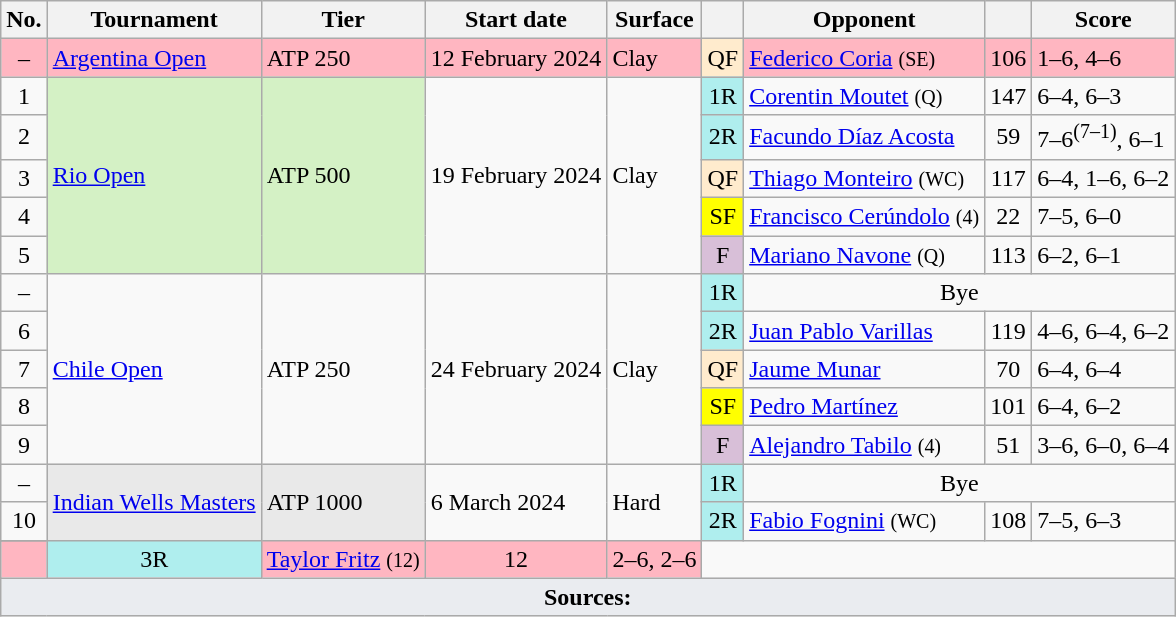<table class="wikitable sortable">
<tr>
<th scope="col">No.</th>
<th scope="col">Tournament</th>
<th scope="col">Tier</th>
<th scope="col">Start date</th>
<th scope="col">Surface</th>
<th scope="col"></th>
<th scope="col">Opponent</th>
<th scope="col"></th>
<th scope="col" class="unsortable">Score</th>
</tr>
<tr bgcolor=lightpink>
<td align=center>–</td>
<td><a href='#'>Argentina Open</a></td>
<td>ATP 250</td>
<td>12 February 2024</td>
<td>Clay</td>
<td align=center style="background:#ffebcd;">QF</td>
<td> <a href='#'>Federico Coria</a> <small>(SE)</small></td>
<td align=center>106</td>
<td>1–6, 4–6</td>
</tr>
<tr>
<td align=center>1</td>
<td rowspan="5" bgcolor=D4F1C5><a href='#'>Rio Open</a></td>
<td rowspan="5" bgcolor=D4F1C5>ATP 500</td>
<td rowspan="5">19 February 2024</td>
<td rowspan="5">Clay</td>
<td align=center style="background:#afeeee;">1R</td>
<td> <a href='#'>Corentin Moutet</a> <small>(Q)</small></td>
<td align=center>147</td>
<td>6–4, 6–3</td>
</tr>
<tr>
<td align=center>2</td>
<td align=center style="background:#afeeee;">2R</td>
<td> <a href='#'>Facundo Díaz Acosta</a></td>
<td align=center>59</td>
<td>7–6<sup>(7–1)</sup>, 6–1</td>
</tr>
<tr>
<td align=center>3</td>
<td align=center style="background:#ffebcd;">QF</td>
<td> <a href='#'>Thiago Monteiro</a> <small>(WC)</small></td>
<td align=center>117</td>
<td>6–4, 1–6, 6–2</td>
</tr>
<tr>
<td align=center>4</td>
<td align=center style="background:yellow;">SF</td>
<td>  <a href='#'>Francisco Cerúndolo</a> <small>(4)</small></td>
<td align=center>22</td>
<td>7–5, 6–0</td>
</tr>
<tr>
<td align=center>5</td>
<td align=center style="background:thistle;">F</td>
<td> <a href='#'>Mariano Navone</a> <small>(Q)</small></td>
<td align=center>113</td>
<td>6–2, 6–1</td>
</tr>
<tr>
<td align=center>–</td>
<td rowspan="5"><a href='#'>Chile Open</a></td>
<td rowspan="5">ATP 250</td>
<td rowspan="5">24 February 2024</td>
<td rowspan="5">Clay</td>
<td align=center style="background:#afeeee;">1R</td>
<td colspan="3" align=center>Bye</td>
</tr>
<tr>
<td align=center>6</td>
<td align=center style="background:#afeeee;">2R</td>
<td> <a href='#'>Juan Pablo Varillas</a></td>
<td align=center>119</td>
<td>4–6, 6–4, 6–2</td>
</tr>
<tr>
<td align=center>7</td>
<td align=center style="background:#ffebcd;">QF</td>
<td> <a href='#'>Jaume Munar</a></td>
<td align=center>70</td>
<td>6–4, 6–4</td>
</tr>
<tr>
<td align=center>8</td>
<td align=center style="background:yellow;">SF</td>
<td> <a href='#'>Pedro Martínez</a></td>
<td align=center>101</td>
<td>6–4, 6–2</td>
</tr>
<tr>
<td align=center>9</td>
<td align=center style="background:thistle;">F</td>
<td> <a href='#'>Alejandro Tabilo</a> <small>(4)</small></td>
<td align=center>51</td>
<td>3–6, 6–0, 6–4</td>
</tr>
<tr>
<td align=center>–</td>
<td rowspan="3" bgcolor=E9E9E9><a href='#'>Indian Wells Masters</a></td>
<td rowspan="3" bgcolor=E9E9E9>ATP 1000</td>
<td rowspan="3">6 March 2024</td>
<td rowspan="3">Hard</td>
<td align=center style="background:#afeeee;">1R</td>
<td colspan="3" align=center>Bye</td>
</tr>
<tr>
<td align=center>10</td>
<td align=center style="background:#afeeee;">2R</td>
<td> <a href='#'>Fabio Fognini</a> <small>(WC)</small></td>
<td align=center>108</td>
<td>7–5, 6–3</td>
</tr>
<tr>
</tr>
<tr bgcolor=lightpink>
<td align=center></td>
<td align=center style="background:#afeeee;">3R</td>
<td> <a href='#'>Taylor Fritz</a> <small>(12)</small></td>
<td align=center>12</td>
<td>2–6, 2–6</td>
</tr>
<tr>
<td colspan="9" style="background-color:#EAECF0;text-align:center"><strong>Sources:</strong></td>
</tr>
</table>
